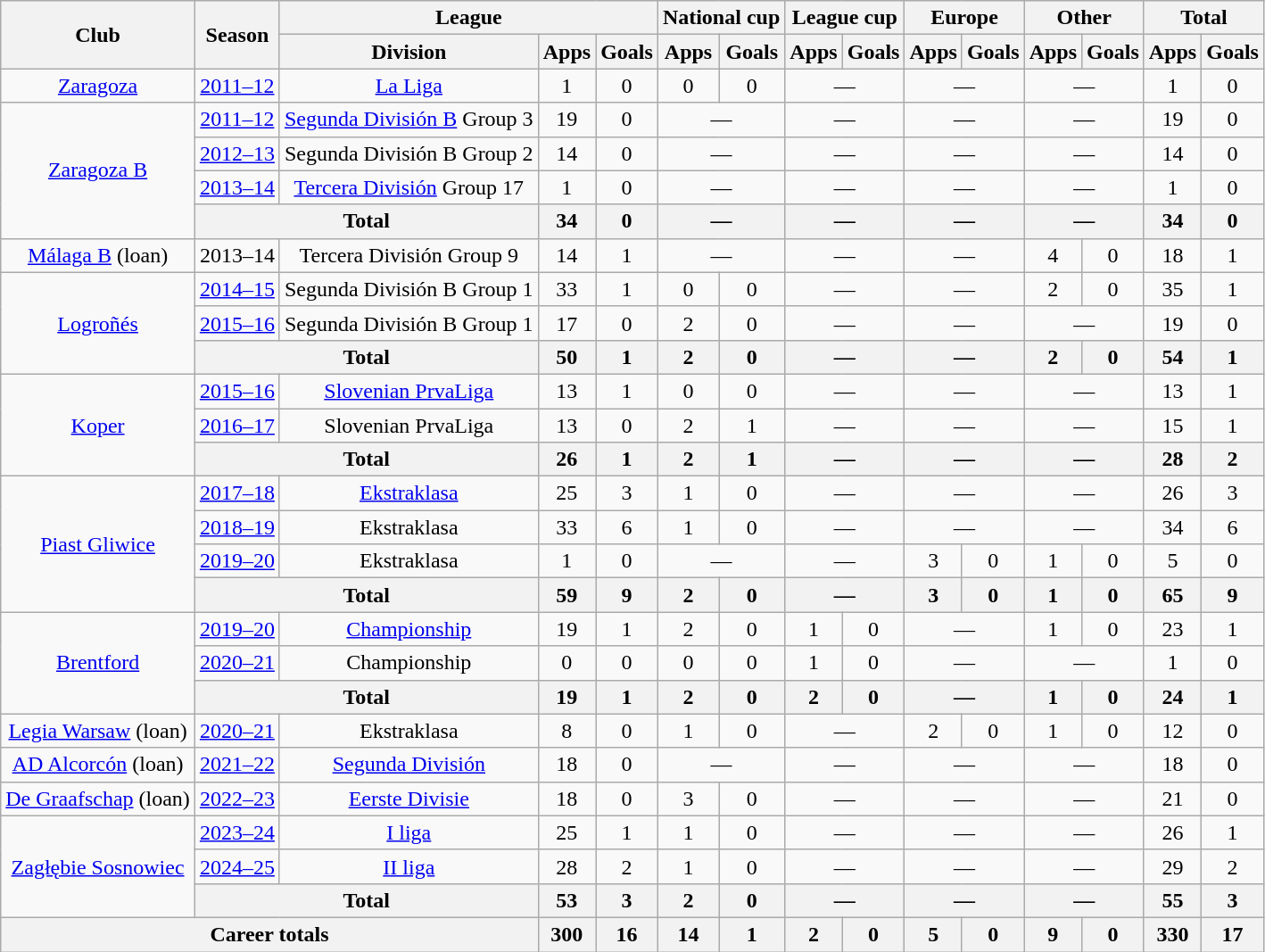<table class="wikitable" style="text-align:center">
<tr>
<th rowspan="2">Club</th>
<th rowspan="2">Season</th>
<th colspan="3">League</th>
<th colspan="2">National cup</th>
<th colspan="2">League cup</th>
<th colspan="2">Europe</th>
<th colspan="2">Other</th>
<th colspan="2">Total</th>
</tr>
<tr>
<th>Division</th>
<th>Apps</th>
<th>Goals</th>
<th>Apps</th>
<th>Goals</th>
<th>Apps</th>
<th>Goals</th>
<th>Apps</th>
<th>Goals</th>
<th>Apps</th>
<th>Goals</th>
<th>Apps</th>
<th>Goals</th>
</tr>
<tr>
<td><a href='#'>Zaragoza</a></td>
<td><a href='#'>2011–12</a></td>
<td><a href='#'>La Liga</a></td>
<td>1</td>
<td>0</td>
<td>0</td>
<td>0</td>
<td colspan="2">—</td>
<td colspan="2">—</td>
<td colspan="2">—</td>
<td>1</td>
<td>0</td>
</tr>
<tr>
<td rowspan="4"><a href='#'>Zaragoza B</a></td>
<td><a href='#'>2011–12</a></td>
<td><a href='#'>Segunda División B</a> Group 3</td>
<td>19</td>
<td>0</td>
<td colspan="2">—</td>
<td colspan="2">—</td>
<td colspan="2">—</td>
<td colspan="2">—</td>
<td>19</td>
<td>0</td>
</tr>
<tr>
<td><a href='#'>2012–13</a></td>
<td>Segunda División B Group 2</td>
<td>14</td>
<td>0</td>
<td colspan="2">—</td>
<td colspan="2">—</td>
<td colspan="2">—</td>
<td colspan="2">—</td>
<td>14</td>
<td>0</td>
</tr>
<tr>
<td><a href='#'>2013–14</a></td>
<td><a href='#'>Tercera División</a> Group 17</td>
<td>1</td>
<td>0</td>
<td colspan="2">—</td>
<td colspan="2">—</td>
<td colspan="2">—</td>
<td colspan="2">—</td>
<td>1</td>
<td>0</td>
</tr>
<tr>
<th colspan="2">Total</th>
<th>34</th>
<th>0</th>
<th colspan="2">—</th>
<th colspan="2">—</th>
<th colspan="2">—</th>
<th colspan="2">—</th>
<th>34</th>
<th>0</th>
</tr>
<tr>
<td><a href='#'>Málaga B</a> (loan)</td>
<td>2013–14</td>
<td>Tercera División Group 9</td>
<td>14</td>
<td>1</td>
<td colspan="2">—</td>
<td colspan="2">—</td>
<td colspan="2">—</td>
<td>4</td>
<td>0</td>
<td>18</td>
<td>1</td>
</tr>
<tr>
<td rowspan="3"><a href='#'>Logroñés</a></td>
<td><a href='#'>2014–15</a></td>
<td>Segunda División B Group 1</td>
<td>33</td>
<td>1</td>
<td>0</td>
<td>0</td>
<td colspan="2">—</td>
<td colspan="2">—</td>
<td>2</td>
<td>0</td>
<td>35</td>
<td>1</td>
</tr>
<tr>
<td><a href='#'>2015–16</a></td>
<td>Segunda División B Group 1</td>
<td>17</td>
<td>0</td>
<td>2</td>
<td>0</td>
<td colspan="2">—</td>
<td colspan="2">—</td>
<td colspan="2">—</td>
<td>19</td>
<td>0</td>
</tr>
<tr>
<th colspan="2">Total</th>
<th>50</th>
<th>1</th>
<th>2</th>
<th>0</th>
<th colspan="2">—</th>
<th colspan="2">—</th>
<th>2</th>
<th>0</th>
<th>54</th>
<th>1</th>
</tr>
<tr>
<td rowspan="3"><a href='#'>Koper</a></td>
<td><a href='#'>2015–16</a></td>
<td><a href='#'>Slovenian PrvaLiga</a></td>
<td>13</td>
<td>1</td>
<td>0</td>
<td>0</td>
<td colspan="2">—</td>
<td colspan="2">—</td>
<td colspan="2">—</td>
<td>13</td>
<td>1</td>
</tr>
<tr>
<td><a href='#'>2016–17</a></td>
<td>Slovenian PrvaLiga</td>
<td>13</td>
<td>0</td>
<td>2</td>
<td>1</td>
<td colspan="2">—</td>
<td colspan="2">—</td>
<td colspan="2">—</td>
<td>15</td>
<td>1</td>
</tr>
<tr>
<th colspan="2">Total</th>
<th>26</th>
<th>1</th>
<th>2</th>
<th>1</th>
<th colspan="2">—</th>
<th colspan="2">—</th>
<th colspan="2">—</th>
<th>28</th>
<th>2</th>
</tr>
<tr>
<td rowspan="4"><a href='#'>Piast Gliwice</a></td>
<td><a href='#'>2017–18</a></td>
<td><a href='#'>Ekstraklasa</a></td>
<td>25</td>
<td>3</td>
<td>1</td>
<td>0</td>
<td colspan="2">—</td>
<td colspan="2">—</td>
<td colspan="2">—</td>
<td>26</td>
<td>3</td>
</tr>
<tr>
<td><a href='#'>2018–19</a></td>
<td>Ekstraklasa</td>
<td>33</td>
<td>6</td>
<td>1</td>
<td>0</td>
<td colspan="2">—</td>
<td colspan="2">—</td>
<td colspan="2">—</td>
<td>34</td>
<td>6</td>
</tr>
<tr>
<td><a href='#'>2019–20</a></td>
<td>Ekstraklasa</td>
<td>1</td>
<td>0</td>
<td colspan="2">—</td>
<td colspan="2">—</td>
<td>3</td>
<td>0</td>
<td>1</td>
<td>0</td>
<td>5</td>
<td>0</td>
</tr>
<tr>
<th colspan="2">Total</th>
<th>59</th>
<th>9</th>
<th>2</th>
<th>0</th>
<th colspan="2">—</th>
<th>3</th>
<th>0</th>
<th>1</th>
<th>0</th>
<th>65</th>
<th>9</th>
</tr>
<tr>
<td rowspan="3"><a href='#'>Brentford</a></td>
<td><a href='#'>2019–20</a></td>
<td><a href='#'>Championship</a></td>
<td>19</td>
<td>1</td>
<td>2</td>
<td>0</td>
<td>1</td>
<td>0</td>
<td colspan="2">—</td>
<td>1</td>
<td>0</td>
<td>23</td>
<td>1</td>
</tr>
<tr>
<td><a href='#'>2020–21</a></td>
<td>Championship</td>
<td>0</td>
<td>0</td>
<td>0</td>
<td>0</td>
<td>1</td>
<td>0</td>
<td colspan="2">—</td>
<td colspan="2">—</td>
<td>1</td>
<td>0</td>
</tr>
<tr>
<th colspan="2">Total</th>
<th>19</th>
<th>1</th>
<th>2</th>
<th>0</th>
<th>2</th>
<th>0</th>
<th colspan="2">—</th>
<th>1</th>
<th>0</th>
<th>24</th>
<th>1</th>
</tr>
<tr>
<td><a href='#'>Legia Warsaw</a> (loan)</td>
<td><a href='#'>2020–21</a></td>
<td>Ekstraklasa</td>
<td>8</td>
<td>0</td>
<td>1</td>
<td>0</td>
<td colspan="2">—</td>
<td>2</td>
<td>0</td>
<td>1</td>
<td>0</td>
<td>12</td>
<td>0</td>
</tr>
<tr>
<td><a href='#'>AD Alcorcón</a> (loan)</td>
<td><a href='#'>2021–22</a></td>
<td><a href='#'>Segunda División</a></td>
<td>18</td>
<td>0</td>
<td colspan="2">—</td>
<td colspan="2">—</td>
<td colspan="2">—</td>
<td colspan="2">—</td>
<td>18</td>
<td>0</td>
</tr>
<tr>
<td><a href='#'>De Graafschap</a> (loan)</td>
<td><a href='#'>2022–23</a></td>
<td><a href='#'>Eerste Divisie</a></td>
<td>18</td>
<td>0</td>
<td>3</td>
<td>0</td>
<td colspan="2">—</td>
<td colspan="2">—</td>
<td colspan="2">—</td>
<td>21</td>
<td>0</td>
</tr>
<tr>
<td rowspan="3"><a href='#'>Zagłębie Sosnowiec</a></td>
<td><a href='#'>2023–24</a></td>
<td><a href='#'>I liga</a></td>
<td>25</td>
<td>1</td>
<td>1</td>
<td>0</td>
<td colspan="2">—</td>
<td colspan="2">—</td>
<td colspan="2">—</td>
<td>26</td>
<td>1</td>
</tr>
<tr>
<td><a href='#'>2024–25</a></td>
<td><a href='#'>II liga</a></td>
<td>28</td>
<td>2</td>
<td>1</td>
<td>0</td>
<td colspan="2">—</td>
<td colspan="2">—</td>
<td colspan="2">—</td>
<td>29</td>
<td>2</td>
</tr>
<tr>
<th colspan="2">Total</th>
<th>53</th>
<th>3</th>
<th>2</th>
<th>0</th>
<th colspan="2">—</th>
<th colspan="2">—</th>
<th colspan="2">—</th>
<th>55</th>
<th>3</th>
</tr>
<tr>
<th colspan="3">Career totals</th>
<th>300</th>
<th>16</th>
<th>14</th>
<th>1</th>
<th>2</th>
<th>0</th>
<th>5</th>
<th>0</th>
<th>9</th>
<th>0</th>
<th>330</th>
<th>17</th>
</tr>
</table>
